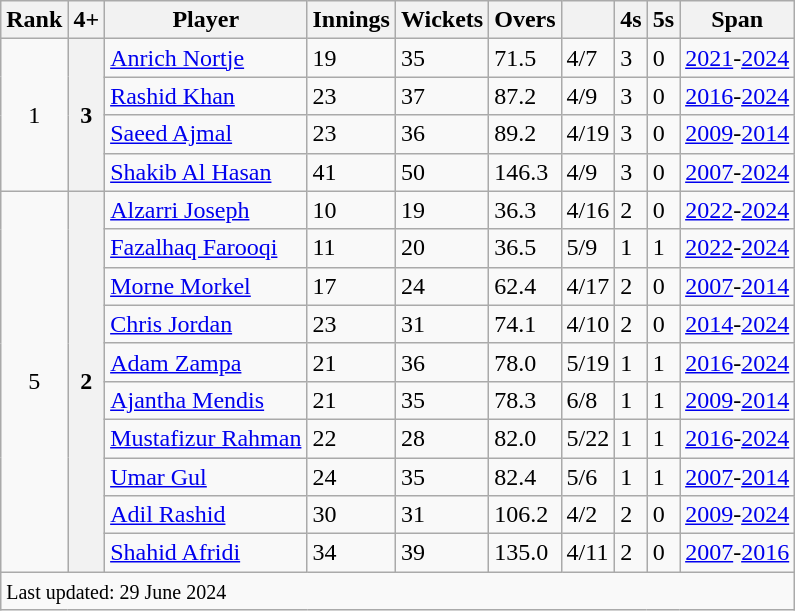<table class="wikitable sortable">
<tr>
<th>Rank</th>
<th>4+</th>
<th>Player</th>
<th>Innings</th>
<th>Wickets</th>
<th>Overs</th>
<th></th>
<th>4s</th>
<th>5s</th>
<th>Span</th>
</tr>
<tr>
<td align=center rowspan=4>1</td>
<th rowspan=4>3</th>
<td> <a href='#'>Anrich Nortje</a></td>
<td>19</td>
<td>35</td>
<td>71.5</td>
<td>4/7</td>
<td>3</td>
<td>0</td>
<td><a href='#'>2021</a>-<a href='#'>2024</a></td>
</tr>
<tr>
<td> <a href='#'>Rashid Khan</a></td>
<td>23</td>
<td>37</td>
<td>87.2</td>
<td>4/9</td>
<td>3</td>
<td>0</td>
<td><a href='#'>2016</a>-<a href='#'>2024</a></td>
</tr>
<tr>
<td> <a href='#'>Saeed Ajmal</a></td>
<td>23</td>
<td>36</td>
<td>89.2</td>
<td>4/19</td>
<td>3</td>
<td>0</td>
<td><a href='#'>2009</a>-<a href='#'>2014</a></td>
</tr>
<tr>
<td> <a href='#'>Shakib Al Hasan</a></td>
<td>41</td>
<td>50</td>
<td>146.3</td>
<td>4/9</td>
<td>3</td>
<td>0</td>
<td><a href='#'>2007</a>-<a href='#'>2024</a></td>
</tr>
<tr>
<td align=center rowspan=10>5</td>
<th rowspan=10>2</th>
<td> <a href='#'>Alzarri Joseph</a></td>
<td>10</td>
<td>19</td>
<td>36.3</td>
<td>4/16</td>
<td>2</td>
<td>0</td>
<td><a href='#'>2022</a>-<a href='#'>2024</a></td>
</tr>
<tr>
<td> <a href='#'>Fazalhaq Farooqi</a></td>
<td>11</td>
<td>20</td>
<td>36.5</td>
<td>5/9</td>
<td>1</td>
<td>1</td>
<td><a href='#'>2022</a>-<a href='#'>2024</a></td>
</tr>
<tr>
<td> <a href='#'>Morne Morkel</a></td>
<td>17</td>
<td>24</td>
<td>62.4</td>
<td>4/17</td>
<td>2</td>
<td>0</td>
<td><a href='#'>2007</a>-<a href='#'>2014</a></td>
</tr>
<tr>
<td> <a href='#'>Chris Jordan</a></td>
<td>23</td>
<td>31</td>
<td>74.1</td>
<td>4/10</td>
<td>2</td>
<td>0</td>
<td><a href='#'>2014</a>-<a href='#'>2024</a></td>
</tr>
<tr>
<td> <a href='#'>Adam Zampa</a></td>
<td>21</td>
<td>36</td>
<td>78.0</td>
<td>5/19</td>
<td>1</td>
<td>1</td>
<td><a href='#'>2016</a>-<a href='#'>2024</a></td>
</tr>
<tr>
<td> <a href='#'>Ajantha Mendis</a></td>
<td>21</td>
<td>35</td>
<td>78.3</td>
<td>6/8</td>
<td>1</td>
<td>1</td>
<td><a href='#'>2009</a>-<a href='#'>2014</a></td>
</tr>
<tr>
<td> <a href='#'>Mustafizur Rahman</a></td>
<td>22</td>
<td>28</td>
<td>82.0</td>
<td>5/22</td>
<td>1</td>
<td>1</td>
<td><a href='#'>2016</a>-<a href='#'>2024</a></td>
</tr>
<tr>
<td> <a href='#'>Umar Gul</a></td>
<td>24</td>
<td>35</td>
<td>82.4</td>
<td>5/6</td>
<td>1</td>
<td>1</td>
<td><a href='#'>2007</a>-<a href='#'>2014</a></td>
</tr>
<tr>
<td> <a href='#'>Adil Rashid</a></td>
<td>30</td>
<td>31</td>
<td>106.2</td>
<td>4/2</td>
<td>2</td>
<td>0</td>
<td><a href='#'>2009</a>-<a href='#'>2024</a></td>
</tr>
<tr>
<td> <a href='#'>Shahid Afridi</a></td>
<td>34</td>
<td>39</td>
<td>135.0</td>
<td>4/11</td>
<td>2</td>
<td>0</td>
<td><a href='#'>2007</a>-<a href='#'>2016</a></td>
</tr>
<tr>
<td colspan=10><small>Last updated: 29 June 2024</small></td>
</tr>
</table>
